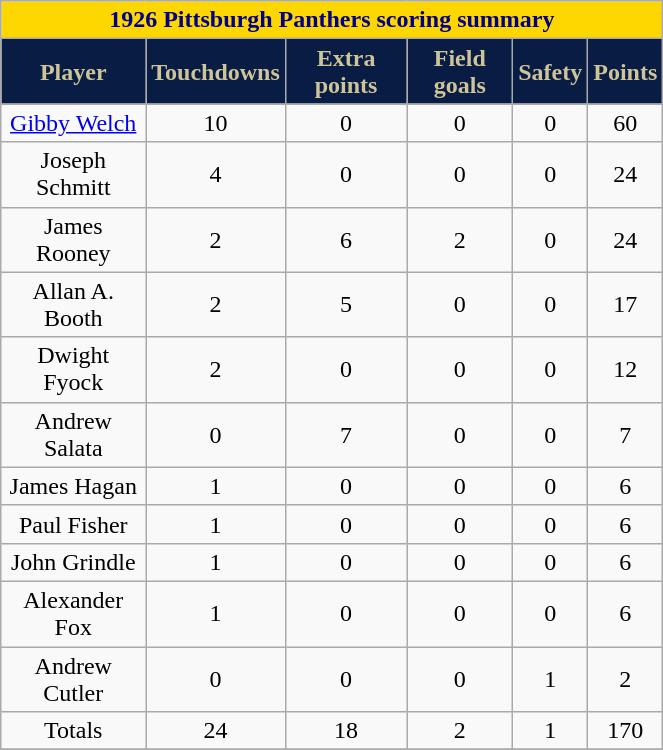<table class="wikitable" width="35%">
<tr>
<th colspan="10" style="background:gold; color:darkblue; text-align: center;"><strong>1926 Pittsburgh Panthers scoring summary</strong></th>
</tr>
<tr align="center"  style="background:#091C44;color:#CEC499;">
<td><strong>Player</strong></td>
<td><strong>Touchdowns</strong></td>
<td><strong>Extra points</strong></td>
<td><strong>Field goals</strong></td>
<td><strong>Safety</strong></td>
<td><strong>Points</strong></td>
</tr>
<tr align="center" bgcolor="">
<td><a href='#'>Gibby Welch</a></td>
<td>10</td>
<td>0</td>
<td>0</td>
<td>0</td>
<td>60</td>
</tr>
<tr align="center" bgcolor="">
<td>Joseph Schmitt</td>
<td>4</td>
<td>0</td>
<td>0</td>
<td>0</td>
<td>24</td>
</tr>
<tr align="center" bgcolor="">
<td>James Rooney</td>
<td>2</td>
<td>6</td>
<td>2</td>
<td>0</td>
<td>24</td>
</tr>
<tr align="center" bgcolor="">
<td>Allan A. Booth</td>
<td>2</td>
<td>5</td>
<td>0</td>
<td>0</td>
<td>17</td>
</tr>
<tr align="center" bgcolor="">
<td>Dwight Fyock</td>
<td>2</td>
<td>0</td>
<td>0</td>
<td>0</td>
<td>12</td>
</tr>
<tr align="center" bgcolor="">
<td>Andrew Salata</td>
<td>0</td>
<td>7</td>
<td>0</td>
<td>0</td>
<td>7</td>
</tr>
<tr align="center" bgcolor="">
<td>James Hagan</td>
<td>1</td>
<td>0</td>
<td>0</td>
<td>0</td>
<td>6</td>
</tr>
<tr align="center" bgcolor="">
<td>Paul Fisher</td>
<td>1</td>
<td>0</td>
<td>0</td>
<td>0</td>
<td>6</td>
</tr>
<tr align="center" bgcolor="">
<td>John Grindle</td>
<td>1</td>
<td>0</td>
<td>0</td>
<td>0</td>
<td>6</td>
</tr>
<tr align="center" bgcolor="">
<td>Alexander Fox</td>
<td>1</td>
<td>0</td>
<td>0</td>
<td>0</td>
<td>6</td>
</tr>
<tr align="center" bgcolor="">
<td>Andrew Cutler</td>
<td>0</td>
<td>0</td>
<td>0</td>
<td>1</td>
<td>2</td>
</tr>
<tr align="center" bgcolor="">
<td>Totals</td>
<td>24</td>
<td>18</td>
<td>2</td>
<td>1</td>
<td>170</td>
</tr>
<tr align="center" bgcolor="">
</tr>
</table>
